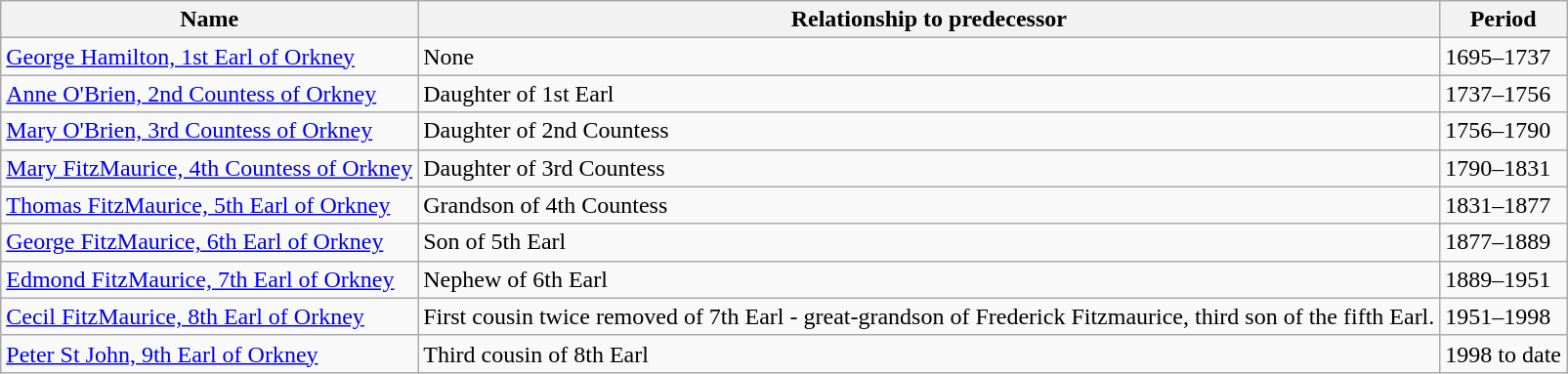<table class="wikitable sortable" style="font-size:100%; border:0px; text-align:left;">
<tr>
<th>Name</th>
<th>Relationship to predecessor</th>
<th>Period</th>
</tr>
<tr>
<td><a href='#'>George Hamilton, 1st Earl of Orkney</a></td>
<td>None</td>
<td>1695–1737</td>
</tr>
<tr>
<td><a href='#'>Anne O'Brien, 2nd Countess of Orkney</a></td>
<td>Daughter of 1st Earl</td>
<td>1737–1756</td>
</tr>
<tr>
<td><a href='#'>Mary O'Brien, 3rd Countess of Orkney</a></td>
<td>Daughter of 2nd Countess</td>
<td>1756–1790</td>
</tr>
<tr>
<td><a href='#'>Mary FitzMaurice, 4th Countess of Orkney</a></td>
<td>Daughter of 3rd Countess</td>
<td>1790–1831</td>
</tr>
<tr>
<td><a href='#'>Thomas FitzMaurice, 5th Earl of Orkney</a></td>
<td>Grandson of 4th Countess</td>
<td>1831–1877</td>
</tr>
<tr>
<td><a href='#'>George FitzMaurice, 6th Earl of Orkney</a></td>
<td>Son of 5th Earl</td>
<td>1877–1889</td>
</tr>
<tr>
<td><a href='#'>Edmond FitzMaurice, 7th Earl of Orkney</a></td>
<td>Nephew of 6th Earl</td>
<td>1889–1951</td>
</tr>
<tr>
<td><a href='#'>Cecil FitzMaurice, 8th Earl of Orkney</a></td>
<td>First cousin twice removed of 7th Earl - great-grandson of Frederick Fitzmaurice, third son of the fifth Earl.</td>
<td>1951–1998</td>
</tr>
<tr>
<td><a href='#'>Peter St John, 9th Earl of Orkney</a></td>
<td>Third cousin of 8th Earl</td>
<td>1998 to date</td>
</tr>
<tr>
</tr>
</table>
